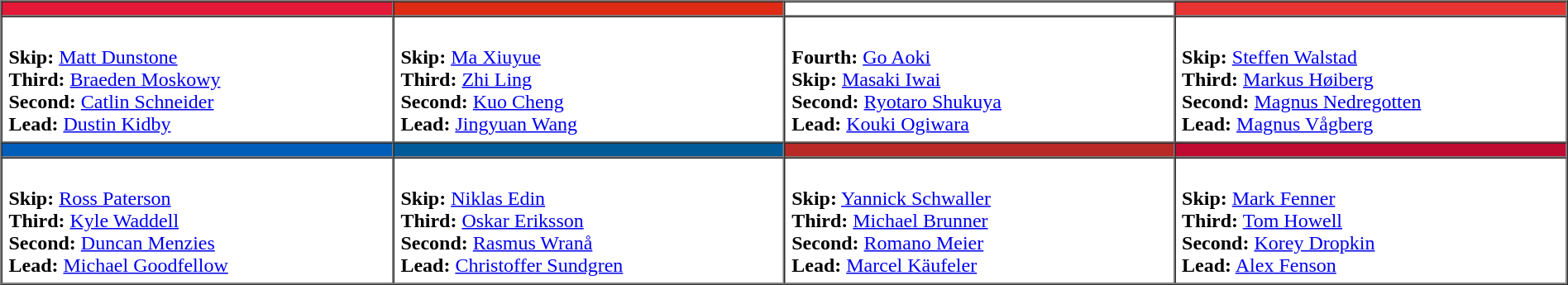<table border=1 cellpadding=5 cellspacing=0>
<tr>
<th bgcolor="#e41837" width="333"></th>
<th bgcolor="#df2a15" width="333"></th>
<th bgcolor="#ffffff" width="333"></th>
<th bgcolor="#e73332" width="333"></th>
</tr>
<tr>
<td><br><strong>Skip:</strong> <a href='#'>Matt Dunstone</a><br>
<strong>Third:</strong> <a href='#'>Braeden Moskowy</a><br>
<strong>Second:</strong> <a href='#'>Catlin Schneider</a><br>
<strong>Lead:</strong> <a href='#'>Dustin Kidby</a>
</td>
<td><br><strong>Skip:</strong> <a href='#'>Ma Xiuyue</a><br>
<strong>Third:</strong> <a href='#'>Zhi Ling</a><br>
<strong>Second:</strong> <a href='#'>Kuo Cheng</a><br>
<strong>Lead:</strong> <a href='#'>Jingyuan Wang</a>
</td>
<td><br><strong>Fourth:</strong> <a href='#'>Go Aoki</a><br>
<strong>Skip:</strong> <a href='#'>Masaki Iwai</a><br>
<strong>Second:</strong> <a href='#'>Ryotaro Shukuya</a><br>
<strong>Lead:</strong> <a href='#'>Kouki Ogiwara</a>
</td>
<td><br><strong>Skip:</strong> <a href='#'>Steffen Walstad</a><br>
<strong>Third:</strong> <a href='#'>Markus Høiberg</a><br>
<strong>Second:</strong> <a href='#'>Magnus Nedregotten</a><br>
<strong>Lead:</strong> <a href='#'>Magnus Vågberg</a></td>
</tr>
<tr>
<th bgcolor="#005db9" width="333"></th>
<th bgcolor="#015b99" width="333"></th>
<th bgcolor="#b72a25" width="333"></th>
<th bgcolor="#bf0b32" width="333"></th>
</tr>
<tr>
<td><br><strong>Skip:</strong> <a href='#'>Ross Paterson</a><br>
<strong>Third:</strong> <a href='#'>Kyle Waddell</a><br>
<strong>Second:</strong> <a href='#'>Duncan Menzies</a><br>
<strong>Lead:</strong> <a href='#'>Michael Goodfellow</a>
</td>
<td><br><strong>Skip:</strong> <a href='#'>Niklas Edin</a><br>
<strong>Third:</strong> <a href='#'>Oskar Eriksson</a><br>
<strong>Second:</strong> <a href='#'>Rasmus Wranå</a><br>
<strong>Lead:</strong> <a href='#'>Christoffer Sundgren</a></td>
<td><br><strong>Skip:</strong> <a href='#'>Yannick Schwaller</a><br>
<strong>Third:</strong> <a href='#'>Michael Brunner</a><br>
<strong>Second:</strong> <a href='#'>Romano Meier</a><br>
<strong>Lead:</strong> <a href='#'>Marcel Käufeler</a></td>
<td><br><strong>Skip:</strong> <a href='#'>Mark Fenner</a><br>
<strong>Third:</strong> <a href='#'>Tom Howell</a><br>
<strong>Second:</strong> <a href='#'>Korey Dropkin</a><br>
<strong>Lead:</strong> <a href='#'>Alex Fenson</a>
</td>
</tr>
</table>
